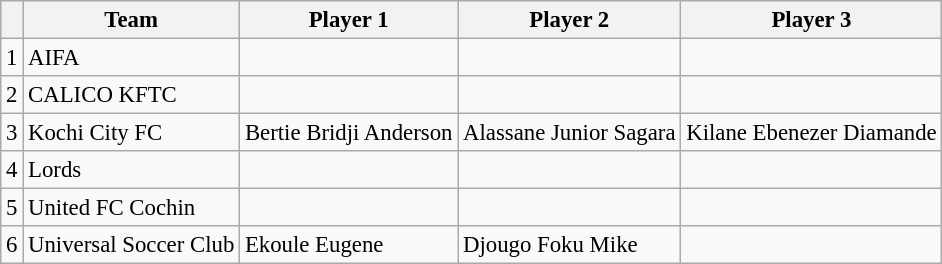<table class="wikitable" style="text-align: left; font-size:95%">
<tr>
<th scope="col"></th>
<th scope="col">Team</th>
<th>Player 1</th>
<th>Player 2</th>
<th>Player 3</th>
</tr>
<tr>
<td>1</td>
<td>AIFA</td>
<td></td>
<td></td>
<td></td>
</tr>
<tr>
<td>2</td>
<td>CALICO KFTC</td>
<td></td>
<td></td>
<td></td>
</tr>
<tr>
<td>3</td>
<td>Kochi City FC</td>
<td> Bertie Bridji Anderson</td>
<td> Alassane Junior Sagara</td>
<td> Kilane Ebenezer Diamande</td>
</tr>
<tr>
<td>4</td>
<td>Lords</td>
<td></td>
<td></td>
<td></td>
</tr>
<tr>
<td>5</td>
<td>United FC Cochin</td>
<td></td>
<td></td>
<td></td>
</tr>
<tr>
<td>6</td>
<td>Universal Soccer Club</td>
<td> Ekoule Eugene</td>
<td> Djougo Foku Mike</td>
<td></td>
</tr>
</table>
